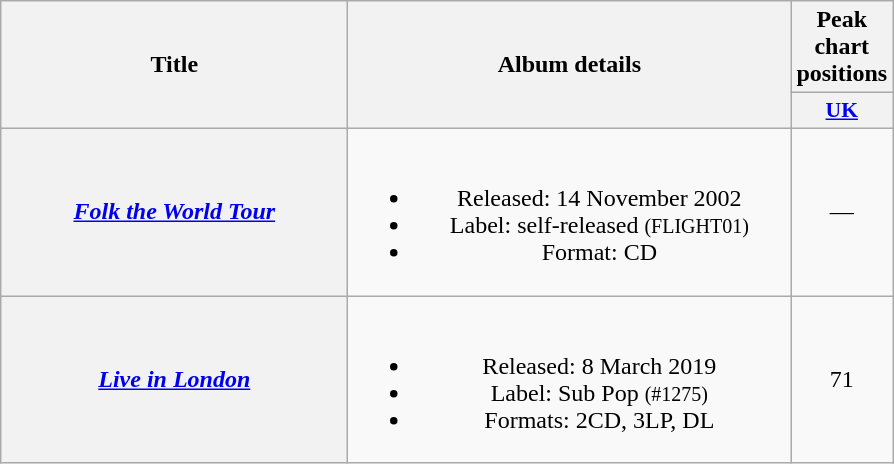<table class="wikitable plainrowheaders" style="text-align:center;">
<tr>
<th scope="col" rowspan="2" style="width:14em;">Title</th>
<th scope="col" rowspan="2" style="width:18em;">Album details</th>
<th scope="col" colspan="1">Peak chart positions</th>
</tr>
<tr>
<th scope="col" style="width:2.5em;font-size:90%;"><a href='#'>UK</a><br></th>
</tr>
<tr>
<th scope="row"><em><a href='#'>Folk the World Tour</a></em></th>
<td><br><ul><li>Released: 14 November 2002</li><li>Label: self-released <small>(FLIGHT01)</small></li><li>Format: CD</li></ul></td>
<td>—</td>
</tr>
<tr>
<th scope="row"><em><a href='#'>Live in London</a></em></th>
<td><br><ul><li>Released: 8 March 2019</li><li>Label: Sub Pop <small>(#1275)</small></li><li>Formats: 2CD, 3LP, DL</li></ul></td>
<td>71</td>
</tr>
</table>
